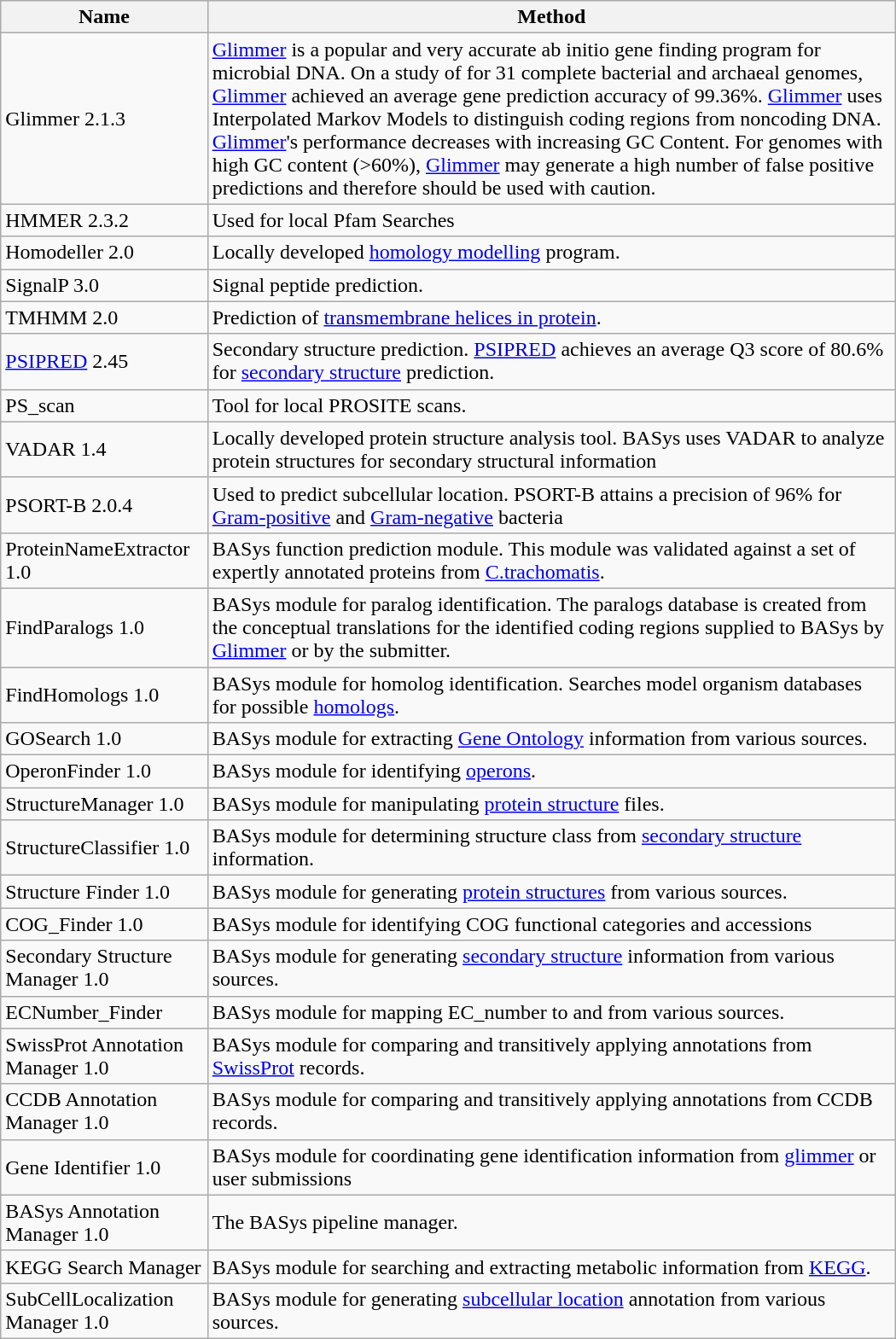<table class="wikitable" style="width:700px; height:200px;">
<tr>
<th scope="col">Name</th>
<th scope="col">Method</th>
</tr>
<tr>
<td>Glimmer 2.1.3</td>
<td><a href='#'>Glimmer</a> is a popular and very accurate ab initio gene finding program for microbial DNA. On a study of for 31 complete bacterial and archaeal genomes, <a href='#'>Glimmer</a> achieved an average gene prediction accuracy of 99.36%. <a href='#'>Glimmer</a> uses Interpolated Markov Models to distinguish coding regions from noncoding DNA. <a href='#'>Glimmer</a>'s performance decreases with increasing GC Content. For genomes with high GC content (>60%), <a href='#'>Glimmer</a> may generate a high number of false positive predictions and therefore should be used with caution.</td>
</tr>
<tr>
<td>HMMER 2.3.2</td>
<td>Used for local Pfam Searches</td>
</tr>
<tr>
<td>Homodeller 2.0</td>
<td>Locally developed <a href='#'>homology modelling</a> program.</td>
</tr>
<tr>
<td>SignalP 3.0</td>
<td>Signal peptide prediction.</td>
</tr>
<tr>
<td>TMHMM 2.0</td>
<td>Prediction of <a href='#'>transmembrane helices in protein</a>.</td>
</tr>
<tr>
<td><a href='#'>PSIPRED</a> 2.45</td>
<td>Secondary structure prediction. <a href='#'>PSIPRED</a> achieves an average Q3 score of 80.6% for <a href='#'>secondary structure</a> prediction.</td>
</tr>
<tr>
<td>PS_scan</td>
<td>Tool for local PROSITE scans.</td>
</tr>
<tr>
<td>VADAR 1.4</td>
<td>Locally developed protein structure analysis tool. BASys uses VADAR to analyze protein structures for secondary structural information</td>
</tr>
<tr>
<td>PSORT-B 2.0.4</td>
<td>Used to predict subcellular location. PSORT-B attains a precision of 96% for <a href='#'>Gram-positive</a> and <a href='#'>Gram-negative</a> bacteria</td>
</tr>
<tr>
<td>ProteinNameExtractor 1.0</td>
<td>BASys function prediction module. This module was validated against a set of expertly annotated proteins from <a href='#'>C.trachomatis</a>.</td>
</tr>
<tr>
<td>FindParalogs 1.0</td>
<td>BASys module for paralog identification. The paralogs database is created from the conceptual translations for the identified coding regions supplied to BASys by <a href='#'>Glimmer</a> or by the submitter.</td>
</tr>
<tr>
<td>FindHomologs 1.0</td>
<td>BASys module for homolog identification. Searches model organism databases for possible <a href='#'>homologs</a>.</td>
</tr>
<tr>
<td>GOSearch 1.0</td>
<td>BASys module for extracting <a href='#'>Gene Ontology</a> information from various sources.</td>
</tr>
<tr>
<td>OperonFinder 1.0</td>
<td>BASys module for identifying <a href='#'>operons</a>.</td>
</tr>
<tr>
<td>StructureManager 1.0</td>
<td>BASys module for manipulating <a href='#'>protein structure</a> files.</td>
</tr>
<tr>
<td>StructureClassifier 1.0</td>
<td>BASys module for determining structure class from <a href='#'>secondary structure</a> information.</td>
</tr>
<tr>
<td>Structure Finder 1.0</td>
<td>BASys module for generating <a href='#'>protein structures</a> from various sources.</td>
</tr>
<tr>
<td>COG_Finder 1.0</td>
<td>BASys module for identifying COG functional categories and accessions</td>
</tr>
<tr>
<td>Secondary Structure Manager 1.0</td>
<td>BASys module for generating <a href='#'>secondary structure</a> information from various sources.</td>
</tr>
<tr>
<td>ECNumber_Finder</td>
<td>BASys module for mapping EC_number to and from various sources.</td>
</tr>
<tr>
<td>SwissProt Annotation Manager 1.0</td>
<td>BASys module for comparing and transitively applying annotations from <a href='#'>SwissProt</a> records.</td>
</tr>
<tr>
<td>CCDB Annotation Manager 1.0</td>
<td>BASys module for comparing and transitively applying annotations from CCDB records.</td>
</tr>
<tr>
<td>Gene Identifier 1.0</td>
<td>BASys module for coordinating gene identification information from <a href='#'>glimmer</a> or user submissions</td>
</tr>
<tr>
<td>BASys Annotation Manager 1.0</td>
<td>The BASys pipeline manager.</td>
</tr>
<tr>
<td>KEGG Search Manager</td>
<td>BASys module for searching and extracting metabolic information from <a href='#'>KEGG</a>.</td>
</tr>
<tr>
<td>SubCellLocalization Manager 1.0</td>
<td>BASys module for generating <a href='#'>subcellular location</a> annotation from various sources.</td>
</tr>
</table>
